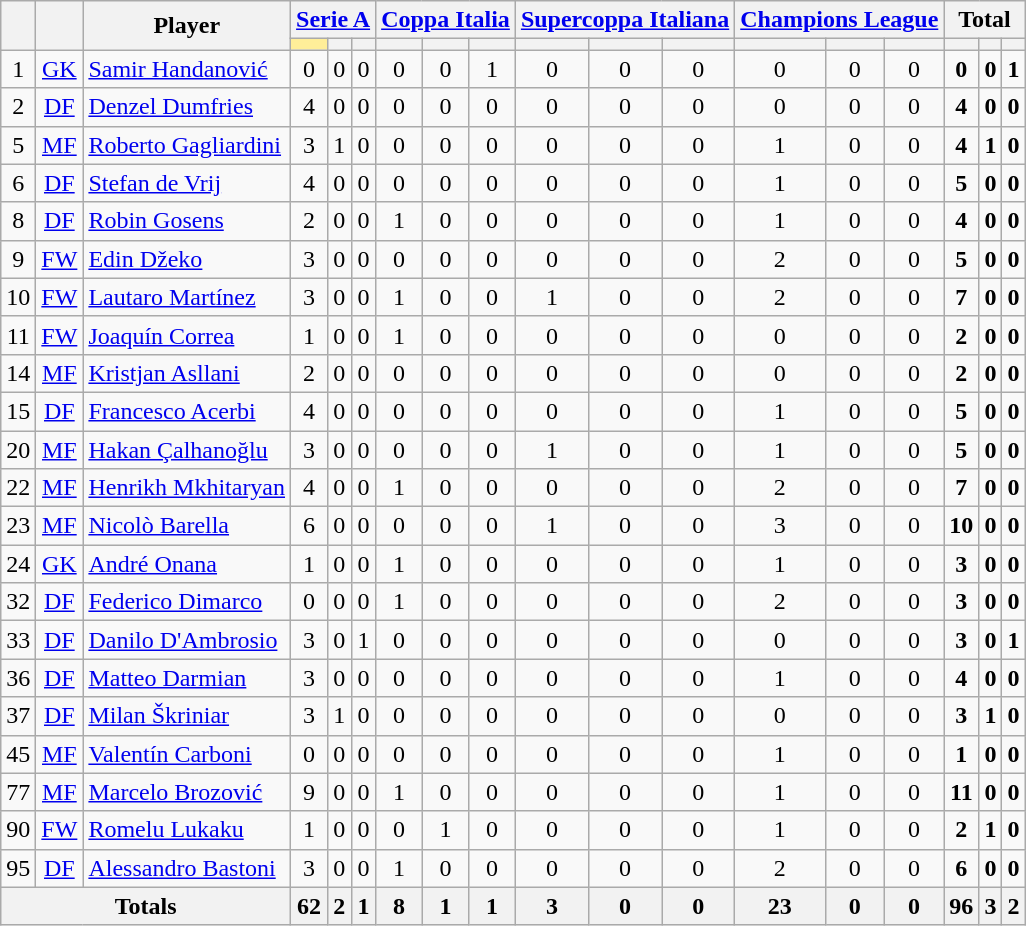<table class="wikitable" style="text-align:center;">
<tr>
<th rowspan="2" !width=15></th>
<th rowspan="2" !width=15></th>
<th rowspan="2" !width=160>Player</th>
<th colspan="3"><a href='#'>Serie A</a></th>
<th colspan="3"><a href='#'>Coppa Italia</a></th>
<th colspan="3"><a href='#'>Supercoppa Italiana</a></th>
<th colspan="3"><a href='#'>Champions League</a></th>
<th colspan="3">Total</th>
</tr>
<tr>
<th style="width=34; background:#fe9;"></th>
<th !style="width=34; background:#fe9;"></th>
<th !style="width=34; background:#ff8888;"></th>
<th !style="width=34; background:#fe9;"></th>
<th !style="width=34; background:#fe9;"></th>
<th !style="width=34; background:#ff8888;"></th>
<th !style="width=34; background:#fe9;"></th>
<th !style="width=34; background:#fe9;"></th>
<th !style="width=34; background:#ff8888;"></th>
<th !style="width=34; background:#fe9;"></th>
<th !style="width=34; background:#fe9;"></th>
<th !style="width=34; background:#ff8888;"></th>
<th !style="width=34; background:#fe9;"></th>
<th !style="width=34; background:#fe9;"></th>
<th !style="width=34; background:#ff8888;"></th>
</tr>
<tr>
<td>1</td>
<td><a href='#'>GK</a></td>
<td align=left> <a href='#'>Samir Handanović</a></td>
<td>0</td>
<td>0</td>
<td>0</td>
<td>0</td>
<td>0</td>
<td>1</td>
<td>0</td>
<td>0</td>
<td>0</td>
<td>0</td>
<td>0</td>
<td>0</td>
<td><strong>0</strong></td>
<td><strong>0</strong></td>
<td><strong>1</strong></td>
</tr>
<tr>
<td>2</td>
<td><a href='#'>DF</a></td>
<td align=left> <a href='#'>Denzel Dumfries</a></td>
<td>4</td>
<td>0</td>
<td>0</td>
<td>0</td>
<td>0</td>
<td>0</td>
<td>0</td>
<td>0</td>
<td>0</td>
<td>0</td>
<td>0</td>
<td>0</td>
<td><strong>4</strong></td>
<td><strong>0</strong></td>
<td><strong>0</strong></td>
</tr>
<tr>
<td>5</td>
<td><a href='#'>MF</a></td>
<td align=left> <a href='#'>Roberto Gagliardini</a></td>
<td>3</td>
<td>1</td>
<td>0</td>
<td>0</td>
<td>0</td>
<td>0</td>
<td>0</td>
<td>0</td>
<td>0</td>
<td>1</td>
<td>0</td>
<td>0</td>
<td><strong>4</strong></td>
<td><strong>1</strong></td>
<td><strong>0</strong></td>
</tr>
<tr>
<td>6</td>
<td><a href='#'>DF</a></td>
<td align=left> <a href='#'>Stefan de Vrij</a></td>
<td>4</td>
<td>0</td>
<td>0</td>
<td>0</td>
<td>0</td>
<td>0</td>
<td>0</td>
<td>0</td>
<td>0</td>
<td>1</td>
<td>0</td>
<td>0</td>
<td><strong>5</strong></td>
<td><strong>0</strong></td>
<td><strong>0</strong></td>
</tr>
<tr>
<td>8</td>
<td><a href='#'>DF</a></td>
<td align=left> <a href='#'>Robin Gosens</a></td>
<td>2</td>
<td>0</td>
<td>0</td>
<td>1</td>
<td>0</td>
<td>0</td>
<td>0</td>
<td>0</td>
<td>0</td>
<td>1</td>
<td>0</td>
<td>0</td>
<td><strong>4</strong></td>
<td><strong>0</strong></td>
<td><strong>0</strong></td>
</tr>
<tr>
<td>9</td>
<td><a href='#'>FW</a></td>
<td align=left> <a href='#'>Edin Džeko</a></td>
<td>3</td>
<td>0</td>
<td>0</td>
<td>0</td>
<td>0</td>
<td>0</td>
<td>0</td>
<td>0</td>
<td>0</td>
<td>2</td>
<td>0</td>
<td>0</td>
<td><strong>5</strong></td>
<td><strong>0</strong></td>
<td><strong>0</strong></td>
</tr>
<tr>
<td>10</td>
<td><a href='#'>FW</a></td>
<td align=left> <a href='#'>Lautaro Martínez</a></td>
<td>3</td>
<td>0</td>
<td>0</td>
<td>1</td>
<td>0</td>
<td>0</td>
<td>1</td>
<td>0</td>
<td>0</td>
<td>2</td>
<td>0</td>
<td>0</td>
<td><strong>7</strong></td>
<td><strong>0</strong></td>
<td><strong>0</strong></td>
</tr>
<tr>
<td>11</td>
<td><a href='#'>FW</a></td>
<td align=left> <a href='#'>Joaquín Correa</a></td>
<td>1</td>
<td>0</td>
<td>0</td>
<td>1</td>
<td>0</td>
<td>0</td>
<td>0</td>
<td>0</td>
<td>0</td>
<td>0</td>
<td>0</td>
<td>0</td>
<td><strong>2</strong></td>
<td><strong>0</strong></td>
<td><strong>0</strong></td>
</tr>
<tr>
<td>14</td>
<td><a href='#'>MF</a></td>
<td align=left> <a href='#'>Kristjan Asllani</a></td>
<td>2</td>
<td>0</td>
<td>0</td>
<td>0</td>
<td>0</td>
<td>0</td>
<td>0</td>
<td>0</td>
<td>0</td>
<td>0</td>
<td>0</td>
<td>0</td>
<td><strong>2</strong></td>
<td><strong>0</strong></td>
<td><strong>0</strong></td>
</tr>
<tr>
<td>15</td>
<td><a href='#'>DF</a></td>
<td align=left> <a href='#'>Francesco Acerbi</a></td>
<td>4</td>
<td>0</td>
<td>0</td>
<td>0</td>
<td>0</td>
<td>0</td>
<td>0</td>
<td>0</td>
<td>0</td>
<td>1</td>
<td>0</td>
<td>0</td>
<td><strong>5</strong></td>
<td><strong>0</strong></td>
<td><strong>0</strong></td>
</tr>
<tr>
<td>20</td>
<td><a href='#'>MF</a></td>
<td align=left> <a href='#'>Hakan Çalhanoğlu</a></td>
<td>3</td>
<td>0</td>
<td>0</td>
<td>0</td>
<td>0</td>
<td>0</td>
<td>1</td>
<td>0</td>
<td>0</td>
<td>1</td>
<td>0</td>
<td>0</td>
<td><strong>5</strong></td>
<td><strong>0</strong></td>
<td><strong>0</strong></td>
</tr>
<tr>
<td>22</td>
<td><a href='#'>MF</a></td>
<td align=left> <a href='#'>Henrikh Mkhitaryan</a></td>
<td>4</td>
<td>0</td>
<td>0</td>
<td>1</td>
<td>0</td>
<td>0</td>
<td>0</td>
<td>0</td>
<td>0</td>
<td>2</td>
<td>0</td>
<td>0</td>
<td><strong>7</strong></td>
<td><strong>0</strong></td>
<td><strong>0</strong></td>
</tr>
<tr>
<td>23</td>
<td><a href='#'>MF</a></td>
<td align=left> <a href='#'>Nicolò Barella</a></td>
<td>6</td>
<td>0</td>
<td>0</td>
<td>0</td>
<td>0</td>
<td>0</td>
<td>1</td>
<td>0</td>
<td>0</td>
<td>3</td>
<td>0</td>
<td>0</td>
<td><strong>10</strong></td>
<td><strong>0</strong></td>
<td><strong>0</strong></td>
</tr>
<tr>
<td>24</td>
<td><a href='#'>GK</a></td>
<td align=left> <a href='#'>André Onana</a></td>
<td>1</td>
<td>0</td>
<td>0</td>
<td>1</td>
<td>0</td>
<td>0</td>
<td>0</td>
<td>0</td>
<td>0</td>
<td>1</td>
<td>0</td>
<td>0</td>
<td><strong>3</strong></td>
<td><strong>0</strong></td>
<td><strong>0</strong></td>
</tr>
<tr>
<td>32</td>
<td><a href='#'>DF</a></td>
<td align=left> <a href='#'>Federico Dimarco</a></td>
<td>0</td>
<td>0</td>
<td>0</td>
<td>1</td>
<td>0</td>
<td>0</td>
<td>0</td>
<td>0</td>
<td>0</td>
<td>2</td>
<td>0</td>
<td>0</td>
<td><strong>3</strong></td>
<td><strong>0</strong></td>
<td><strong>0</strong></td>
</tr>
<tr>
<td>33</td>
<td><a href='#'>DF</a></td>
<td align=left> <a href='#'>Danilo D'Ambrosio</a></td>
<td>3</td>
<td>0</td>
<td>1</td>
<td>0</td>
<td>0</td>
<td>0</td>
<td>0</td>
<td>0</td>
<td>0</td>
<td>0</td>
<td>0</td>
<td>0</td>
<td><strong>3</strong></td>
<td><strong>0</strong></td>
<td><strong>1</strong></td>
</tr>
<tr>
<td>36</td>
<td><a href='#'>DF</a></td>
<td align=left> <a href='#'>Matteo Darmian</a></td>
<td>3</td>
<td>0</td>
<td>0</td>
<td>0</td>
<td>0</td>
<td>0</td>
<td>0</td>
<td>0</td>
<td>0</td>
<td>1</td>
<td>0</td>
<td>0</td>
<td><strong>4</strong></td>
<td><strong>0</strong></td>
<td><strong>0</strong></td>
</tr>
<tr>
<td>37</td>
<td><a href='#'>DF</a></td>
<td align=left> <a href='#'>Milan Škriniar</a></td>
<td>3</td>
<td>1</td>
<td>0</td>
<td>0</td>
<td>0</td>
<td>0</td>
<td>0</td>
<td>0</td>
<td>0</td>
<td>0</td>
<td>0</td>
<td>0</td>
<td><strong>3</strong></td>
<td><strong>1</strong></td>
<td><strong>0</strong></td>
</tr>
<tr>
<td>45</td>
<td><a href='#'>MF</a></td>
<td align=left> <a href='#'>Valentín Carboni</a></td>
<td>0</td>
<td>0</td>
<td>0</td>
<td>0</td>
<td>0</td>
<td>0</td>
<td>0</td>
<td>0</td>
<td>0</td>
<td>1</td>
<td>0</td>
<td>0</td>
<td><strong>1</strong></td>
<td><strong>0</strong></td>
<td><strong>0</strong></td>
</tr>
<tr>
<td>77</td>
<td><a href='#'>MF</a></td>
<td align=left> <a href='#'>Marcelo Brozović</a></td>
<td>9</td>
<td>0</td>
<td>0</td>
<td>1</td>
<td>0</td>
<td>0</td>
<td>0</td>
<td>0</td>
<td>0</td>
<td>1</td>
<td>0</td>
<td>0</td>
<td><strong>11</strong></td>
<td><strong>0</strong></td>
<td><strong>0</strong></td>
</tr>
<tr>
<td>90</td>
<td><a href='#'>FW</a></td>
<td align=left> <a href='#'>Romelu Lukaku</a></td>
<td>1</td>
<td>0</td>
<td>0</td>
<td>0</td>
<td>1</td>
<td>0</td>
<td>0</td>
<td>0</td>
<td>0</td>
<td>1</td>
<td>0</td>
<td>0</td>
<td><strong>2</strong></td>
<td><strong>1</strong></td>
<td><strong>0</strong></td>
</tr>
<tr>
<td>95</td>
<td><a href='#'>DF</a></td>
<td align=left> <a href='#'>Alessandro Bastoni</a></td>
<td>3</td>
<td>0</td>
<td>0</td>
<td>1</td>
<td>0</td>
<td>0</td>
<td>0</td>
<td>0</td>
<td>0</td>
<td>2</td>
<td>0</td>
<td>0</td>
<td><strong>6</strong></td>
<td><strong>0</strong></td>
<td><strong>0</strong></td>
</tr>
<tr>
<th colspan=3>Totals</th>
<th>62</th>
<th>2</th>
<th>1</th>
<th>8</th>
<th>1</th>
<th>1</th>
<th>3</th>
<th>0</th>
<th>0</th>
<th>23</th>
<th>0</th>
<th>0</th>
<th>96</th>
<th>3</th>
<th>2</th>
</tr>
</table>
